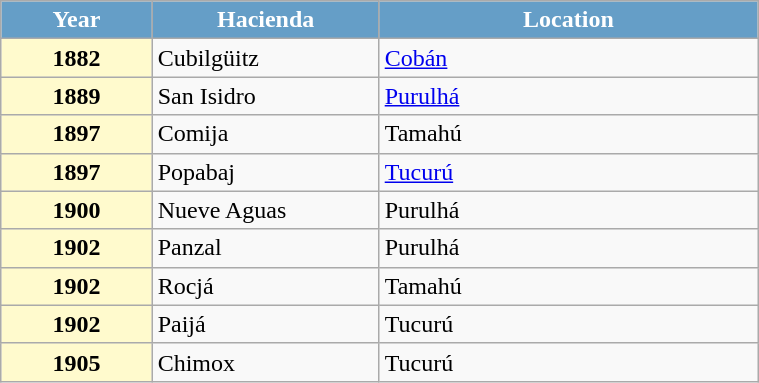<table class="mw-collapsible wikitable" width=40%>
<tr style="color:white;">
<th style="background:#659ec7;" align=center width=20%><strong>Year</strong></th>
<th style="background:#659ec7;" align=center width=30%><strong>Hacienda</strong></th>
<th style="background:#659ec7;" align=center><strong>Location</strong></th>
</tr>
<tr>
<th style="background:lemonchiffon;">1882</th>
<td>Cubilgüitz</td>
<td><a href='#'>Cobán</a></td>
</tr>
<tr>
<th style="background:lemonchiffon;">1889</th>
<td>San Isidro</td>
<td><a href='#'>Purulhá</a></td>
</tr>
<tr>
<th style="background:lemonchiffon;">1897</th>
<td>Comija</td>
<td>Tamahú</td>
</tr>
<tr>
<th style="background:lemonchiffon;">1897</th>
<td>Popabaj</td>
<td><a href='#'>Tucurú</a></td>
</tr>
<tr>
<th style="background:lemonchiffon;">1900</th>
<td>Nueve Aguas</td>
<td>Purulhá</td>
</tr>
<tr>
<th style="background:lemonchiffon;">1902</th>
<td>Panzal</td>
<td>Purulhá</td>
</tr>
<tr>
<th style="background:lemonchiffon;">1902</th>
<td>Rocjá</td>
<td>Tamahú</td>
</tr>
<tr>
<th style="background:lemonchiffon;">1902</th>
<td>Paijá</td>
<td>Tucurú</td>
</tr>
<tr>
<th style="background:lemonchiffon;">1905</th>
<td>Chimox</td>
<td>Tucurú</td>
</tr>
</table>
